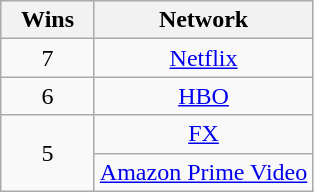<table class="wikitable floatright" style="text-align: center;">
<tr>
<th scope="col" style="width:55px;">Wins</th>
<th scope="col" style="text-align:center;">Network</th>
</tr>
<tr>
<td scope=row style="text-align:center">7</td>
<td><a href='#'>Netflix</a></td>
</tr>
<tr>
<td scope=row style="text-align:center">6</td>
<td><a href='#'>HBO</a></td>
</tr>
<tr>
<td scope=row rowspan="2" style="text-align:center">5</td>
<td><a href='#'>FX</a></td>
</tr>
<tr>
<td><a href='#'>Amazon Prime Video</a></td>
</tr>
</table>
